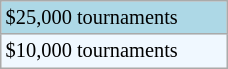<table class="wikitable" style="font-size:85%;" width=12%>
<tr style="background:lightblue;">
<td>$25,000 tournaments</td>
</tr>
<tr style="background:#f0f8ff;">
<td>$10,000 tournaments</td>
</tr>
</table>
